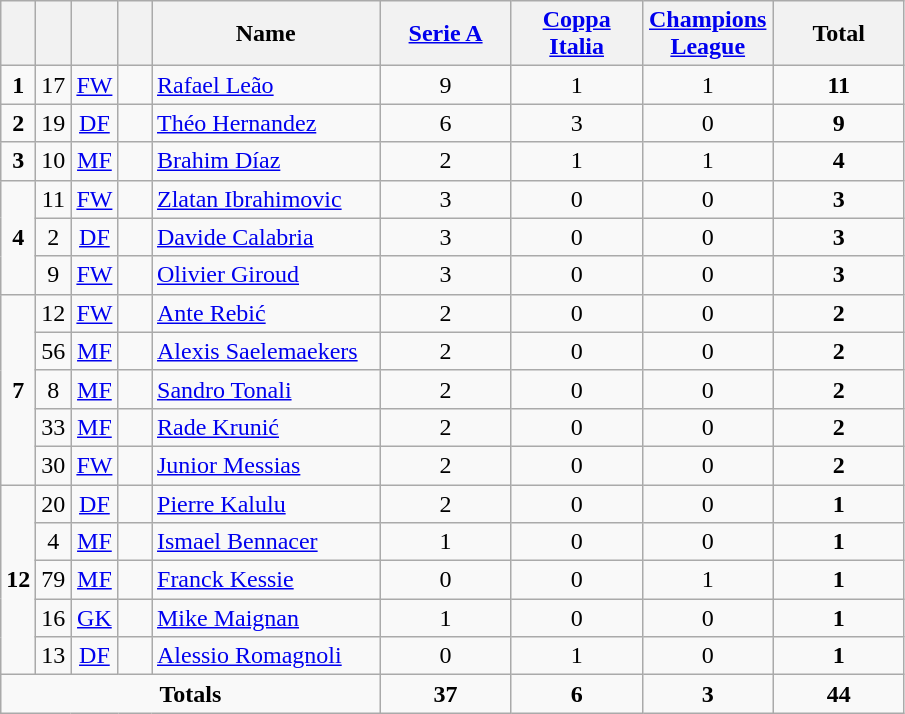<table class="wikitable" style="text-align:center">
<tr>
<th width=15></th>
<th width=15></th>
<th width=15></th>
<th width=15></th>
<th width=145>Name</th>
<th width=80><a href='#'>Serie A</a></th>
<th width=80><a href='#'>Coppa Italia</a></th>
<th width=80><a href='#'>Champions League</a></th>
<th width=80>Total</th>
</tr>
<tr>
<td><strong>1</strong></td>
<td>17</td>
<td><a href='#'>FW</a></td>
<td></td>
<td align=left><a href='#'>Rafael Leão</a></td>
<td>9</td>
<td>1</td>
<td>1</td>
<td><strong>11</strong></td>
</tr>
<tr>
<td><strong>2</strong></td>
<td>19</td>
<td><a href='#'>DF</a></td>
<td></td>
<td align=left><a href='#'>Théo Hernandez</a></td>
<td>6</td>
<td>3</td>
<td>0</td>
<td><strong>9</strong></td>
</tr>
<tr>
<td><strong>3</strong></td>
<td>10</td>
<td><a href='#'>MF</a></td>
<td></td>
<td align=left><a href='#'>Brahim Díaz</a></td>
<td>2</td>
<td>1</td>
<td>1</td>
<td><strong>4</strong></td>
</tr>
<tr>
<td rowspan="3"><strong>4</strong></td>
<td>11</td>
<td><a href='#'>FW</a></td>
<td></td>
<td align=left><a href='#'>Zlatan Ibrahimovic</a></td>
<td>3</td>
<td>0</td>
<td>0</td>
<td><strong>3</strong></td>
</tr>
<tr>
<td>2</td>
<td><a href='#'>DF</a></td>
<td></td>
<td align=left><a href='#'>Davide Calabria</a></td>
<td>3</td>
<td>0</td>
<td>0</td>
<td><strong>3</strong></td>
</tr>
<tr>
<td>9</td>
<td><a href='#'>FW</a></td>
<td></td>
<td align=left><a href='#'>Olivier Giroud</a></td>
<td>3</td>
<td>0</td>
<td>0</td>
<td><strong>3</strong></td>
</tr>
<tr>
<td rowspan="5"><strong>7</strong></td>
<td>12</td>
<td><a href='#'>FW</a></td>
<td></td>
<td align=left><a href='#'>Ante Rebić</a></td>
<td>2</td>
<td>0</td>
<td>0</td>
<td><strong>2</strong></td>
</tr>
<tr>
<td>56</td>
<td><a href='#'>MF</a></td>
<td></td>
<td align=left><a href='#'>Alexis Saelemaekers</a></td>
<td>2</td>
<td>0</td>
<td>0</td>
<td><strong>2</strong></td>
</tr>
<tr>
<td>8</td>
<td><a href='#'>MF</a></td>
<td></td>
<td align=left><a href='#'>Sandro Tonali</a></td>
<td>2</td>
<td>0</td>
<td>0</td>
<td><strong>2</strong></td>
</tr>
<tr>
<td>33</td>
<td><a href='#'>MF</a></td>
<td></td>
<td align=left><a href='#'>Rade Krunić</a></td>
<td>2</td>
<td>0</td>
<td>0</td>
<td><strong>2</strong></td>
</tr>
<tr>
<td>30</td>
<td><a href='#'>FW</a></td>
<td></td>
<td align=left><a href='#'>Junior Messias</a></td>
<td>2</td>
<td>0</td>
<td>0</td>
<td><strong>2</strong></td>
</tr>
<tr>
<td rowspan="5"><strong>12</strong></td>
<td>20</td>
<td><a href='#'>DF</a></td>
<td></td>
<td align=left><a href='#'>Pierre Kalulu</a></td>
<td>2</td>
<td>0</td>
<td>0</td>
<td><strong>1</strong></td>
</tr>
<tr>
<td>4</td>
<td><a href='#'>MF</a></td>
<td></td>
<td align=left><a href='#'>Ismael Bennacer</a></td>
<td>1</td>
<td>0</td>
<td>0</td>
<td><strong>1</strong></td>
</tr>
<tr>
<td>79</td>
<td><a href='#'>MF</a></td>
<td></td>
<td align=left><a href='#'>Franck Kessie</a></td>
<td>0</td>
<td>0</td>
<td>1</td>
<td><strong>1</strong></td>
</tr>
<tr>
<td>16</td>
<td><a href='#'>GK</a></td>
<td></td>
<td align=left><a href='#'>Mike Maignan</a></td>
<td>1</td>
<td>0</td>
<td>0</td>
<td><strong>1</strong></td>
</tr>
<tr>
<td>13</td>
<td><a href='#'>DF</a></td>
<td></td>
<td align=left><a href='#'>Alessio Romagnoli</a></td>
<td>0</td>
<td>1</td>
<td>0</td>
<td><strong>1</strong></td>
</tr>
<tr>
<td colspan=5><strong>Totals</strong></td>
<td><strong>37</strong></td>
<td><strong>6</strong></td>
<td><strong>3</strong></td>
<td><strong>44</strong></td>
</tr>
</table>
